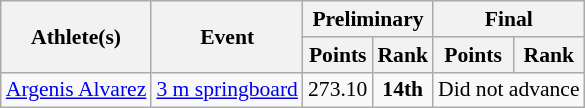<table class=wikitable style="font-size:90%">
<tr>
<th rowspan="2">Athlete(s)</th>
<th rowspan="2">Event</th>
<th colspan="2">Preliminary</th>
<th colspan="2">Final</th>
</tr>
<tr>
<th>Points</th>
<th>Rank</th>
<th>Points</th>
<th>Rank</th>
</tr>
<tr>
<td><a href='#'>Argenis Alvarez</a></td>
<td rowspan=2><a href='#'>3 m springboard</a></td>
<td align=center>273.10</td>
<td align=center><strong>14th</strong></td>
<td align=center colspan="7">Did not advance</td>
</tr>
</table>
